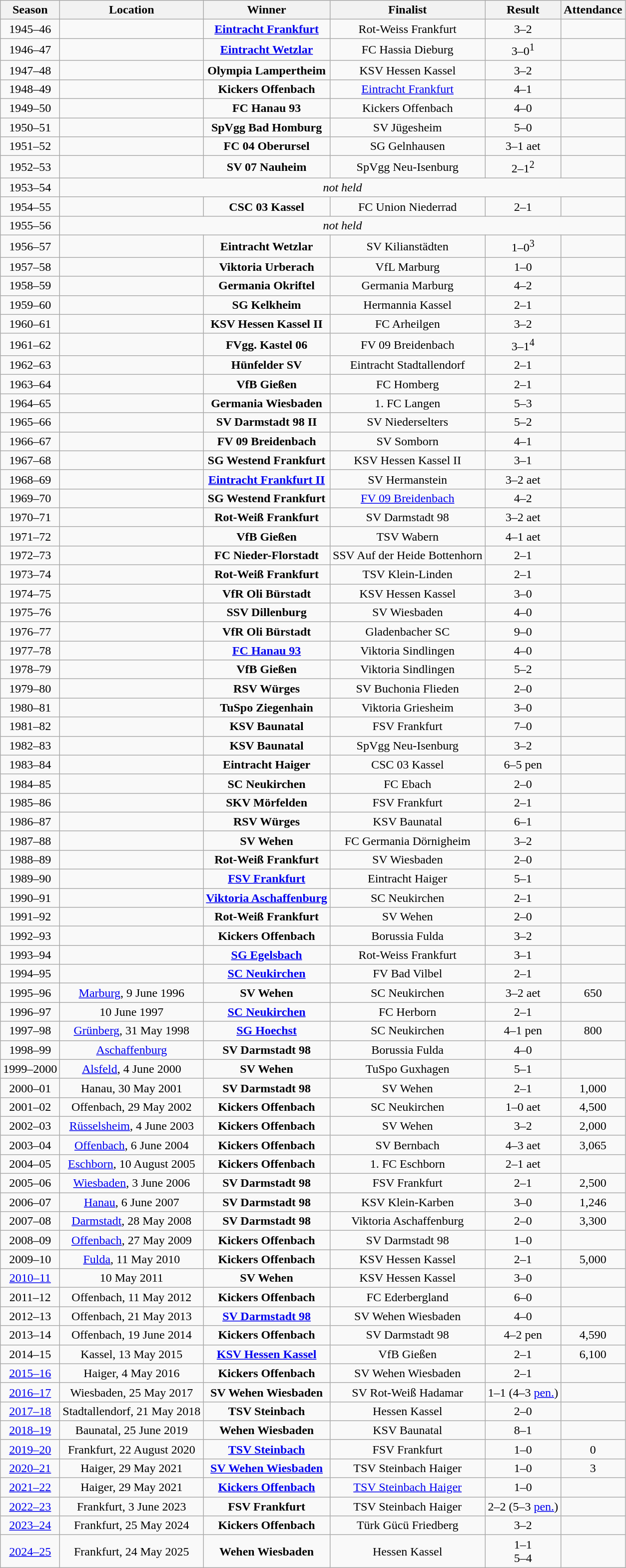<table class="wikitable">
<tr>
<th>Season</th>
<th>Location</th>
<th>Winner</th>
<th>Finalist</th>
<th>Result</th>
<th>Attendance</th>
</tr>
<tr align="center">
<td>1945–46</td>
<td></td>
<td><strong><a href='#'>Eintracht Frankfurt</a></strong></td>
<td>Rot-Weiss Frankfurt</td>
<td>3–2</td>
<td></td>
</tr>
<tr align="center">
<td>1946–47</td>
<td></td>
<td><strong><a href='#'>Eintracht Wetzlar</a></strong></td>
<td>FC Hassia Dieburg</td>
<td>3–0<sup>1</sup></td>
<td></td>
</tr>
<tr align="center">
<td>1947–48</td>
<td></td>
<td><strong>Olympia Lampertheim</strong></td>
<td>KSV Hessen Kassel</td>
<td>3–2</td>
<td></td>
</tr>
<tr align="center">
<td>1948–49</td>
<td></td>
<td><strong>Kickers Offenbach</strong></td>
<td><a href='#'>Eintracht Frankfurt</a></td>
<td>4–1</td>
<td></td>
</tr>
<tr align="center">
<td>1949–50</td>
<td></td>
<td><strong>FC Hanau 93</strong></td>
<td>Kickers Offenbach</td>
<td>4–0</td>
<td></td>
</tr>
<tr align="center">
<td>1950–51</td>
<td></td>
<td><strong>SpVgg Bad Homburg</strong></td>
<td>SV Jügesheim</td>
<td>5–0</td>
<td></td>
</tr>
<tr align="center">
<td>1951–52</td>
<td></td>
<td><strong>FC 04 Oberursel</strong></td>
<td>SG Gelnhausen</td>
<td>3–1 aet</td>
<td></td>
</tr>
<tr align="center">
<td>1952–53</td>
<td></td>
<td><strong>SV 07 Nauheim</strong></td>
<td>SpVgg Neu-Isenburg</td>
<td>2–1<sup>2</sup></td>
<td></td>
</tr>
<tr align="center">
<td>1953–54</td>
<td colspan=5><em>not held</em></td>
</tr>
<tr align="center">
<td>1954–55</td>
<td></td>
<td><strong>CSC 03 Kassel</strong></td>
<td>FC Union Niederrad</td>
<td>2–1</td>
<td></td>
</tr>
<tr align="center">
<td>1955–56</td>
<td colspan=5><em>not held</em></td>
</tr>
<tr align="center">
<td>1956–57</td>
<td></td>
<td><strong>Eintracht Wetzlar</strong></td>
<td>SV Kilianstädten</td>
<td>1–0<sup>3</sup></td>
<td></td>
</tr>
<tr align="center">
<td>1957–58</td>
<td></td>
<td><strong>Viktoria Urberach</strong></td>
<td>VfL Marburg</td>
<td>1–0</td>
<td></td>
</tr>
<tr align="center">
<td>1958–59</td>
<td></td>
<td><strong>Germania Okriftel</strong></td>
<td>Germania Marburg</td>
<td>4–2</td>
<td></td>
</tr>
<tr align="center">
<td>1959–60</td>
<td></td>
<td><strong>SG Kelkheim</strong></td>
<td>Hermannia Kassel</td>
<td>2–1</td>
<td></td>
</tr>
<tr align="center">
<td>1960–61</td>
<td></td>
<td><strong>KSV Hessen Kassel II</strong></td>
<td>FC Arheilgen</td>
<td>3–2</td>
<td></td>
</tr>
<tr align="center">
<td>1961–62</td>
<td></td>
<td><strong>FVgg. Kastel 06</strong></td>
<td>FV 09 Breidenbach</td>
<td>3–1<sup>4</sup></td>
<td></td>
</tr>
<tr align="center">
<td>1962–63</td>
<td></td>
<td><strong>Hünfelder SV</strong></td>
<td>Eintracht Stadtallendorf</td>
<td>2–1</td>
<td></td>
</tr>
<tr align="center">
<td>1963–64</td>
<td></td>
<td><strong>VfB Gießen</strong></td>
<td>FC Homberg</td>
<td>2–1</td>
<td></td>
</tr>
<tr align="center">
<td>1964–65</td>
<td></td>
<td><strong>Germania Wiesbaden</strong></td>
<td>1. FC Langen</td>
<td>5–3</td>
<td></td>
</tr>
<tr align="center">
<td>1965–66</td>
<td></td>
<td><strong>SV Darmstadt 98 II</strong></td>
<td>SV Niederselters</td>
<td>5–2</td>
<td></td>
</tr>
<tr align="center">
<td>1966–67</td>
<td></td>
<td><strong>FV 09 Breidenbach</strong></td>
<td>SV Somborn</td>
<td>4–1</td>
<td></td>
</tr>
<tr align="center">
<td>1967–68</td>
<td></td>
<td><strong>SG Westend Frankfurt</strong></td>
<td>KSV Hessen Kassel II</td>
<td>3–1</td>
<td></td>
</tr>
<tr align="center">
<td>1968–69</td>
<td></td>
<td><strong><a href='#'>Eintracht Frankfurt II</a></strong></td>
<td>SV Hermanstein</td>
<td>3–2 aet</td>
<td></td>
</tr>
<tr align="center">
<td>1969–70</td>
<td></td>
<td><strong>SG Westend Frankfurt</strong></td>
<td><a href='#'>FV 09 Breidenbach</a></td>
<td>4–2</td>
<td></td>
</tr>
<tr align="center">
<td>1970–71</td>
<td></td>
<td><strong>Rot-Weiß Frankfurt</strong></td>
<td>SV Darmstadt 98</td>
<td>3–2 aet</td>
<td></td>
</tr>
<tr align="center">
<td>1971–72</td>
<td></td>
<td><strong>VfB Gießen</strong></td>
<td>TSV Wabern</td>
<td>4–1 aet</td>
<td></td>
</tr>
<tr align="center">
<td>1972–73</td>
<td></td>
<td><strong>FC Nieder-Florstadt</strong></td>
<td>SSV Auf der Heide Bottenhorn</td>
<td>2–1</td>
<td></td>
</tr>
<tr align="center">
<td>1973–74</td>
<td></td>
<td><strong>Rot-Weiß Frankfurt</strong></td>
<td>TSV Klein-Linden</td>
<td>2–1</td>
<td></td>
</tr>
<tr align="center">
<td>1974–75</td>
<td></td>
<td><strong>VfR Oli Bürstadt</strong></td>
<td>KSV Hessen Kassel</td>
<td>3–0</td>
<td></td>
</tr>
<tr align="center">
<td>1975–76</td>
<td></td>
<td><strong>SSV Dillenburg</strong></td>
<td>SV Wiesbaden</td>
<td>4–0</td>
<td></td>
</tr>
<tr align="center">
<td>1976–77</td>
<td></td>
<td><strong>VfR Oli Bürstadt</strong></td>
<td>Gladenbacher SC</td>
<td>9–0</td>
<td></td>
</tr>
<tr align="center">
<td>1977–78</td>
<td></td>
<td><strong><a href='#'>FC Hanau 93</a></strong></td>
<td>Viktoria Sindlingen</td>
<td>4–0</td>
<td></td>
</tr>
<tr align="center">
<td>1978–79</td>
<td></td>
<td><strong>VfB Gießen</strong></td>
<td>Viktoria Sindlingen</td>
<td>5–2</td>
<td></td>
</tr>
<tr align="center">
<td>1979–80</td>
<td></td>
<td><strong>RSV Würges</strong></td>
<td>SV Buchonia Flieden</td>
<td>2–0</td>
<td></td>
</tr>
<tr align="center">
<td>1980–81</td>
<td></td>
<td><strong>TuSpo Ziegenhain</strong></td>
<td>Viktoria Griesheim</td>
<td>3–0</td>
<td></td>
</tr>
<tr align="center">
<td>1981–82</td>
<td></td>
<td><strong>KSV Baunatal</strong></td>
<td>FSV Frankfurt</td>
<td>7–0</td>
<td></td>
</tr>
<tr align="center">
<td>1982–83</td>
<td></td>
<td><strong>KSV Baunatal</strong></td>
<td>SpVgg Neu-Isenburg</td>
<td>3–2</td>
<td></td>
</tr>
<tr align="center">
<td>1983–84</td>
<td></td>
<td><strong>Eintracht Haiger</strong></td>
<td>CSC 03 Kassel</td>
<td>6–5 pen</td>
<td></td>
</tr>
<tr align="center">
<td>1984–85</td>
<td></td>
<td><strong>SC Neukirchen</strong></td>
<td>FC Ebach</td>
<td>2–0</td>
<td></td>
</tr>
<tr align="center">
<td>1985–86</td>
<td></td>
<td><strong>SKV Mörfelden</strong></td>
<td>FSV Frankfurt</td>
<td>2–1</td>
<td></td>
</tr>
<tr align="center">
<td>1986–87</td>
<td></td>
<td><strong>RSV Würges</strong></td>
<td>KSV Baunatal</td>
<td>6–1</td>
<td></td>
</tr>
<tr align="center">
<td>1987–88</td>
<td></td>
<td><strong>SV Wehen</strong></td>
<td>FC Germania Dörnigheim</td>
<td>3–2</td>
<td></td>
</tr>
<tr align="center">
<td>1988–89</td>
<td></td>
<td><strong>Rot-Weiß Frankfurt</strong></td>
<td>SV Wiesbaden</td>
<td>2–0</td>
<td></td>
</tr>
<tr align="center">
<td>1989–90</td>
<td></td>
<td><strong><a href='#'>FSV Frankfurt</a></strong></td>
<td>Eintracht Haiger</td>
<td>5–1</td>
<td></td>
</tr>
<tr align="center">
<td>1990–91</td>
<td></td>
<td><strong><a href='#'>Viktoria Aschaffenburg</a></strong></td>
<td>SC Neukirchen</td>
<td>2–1</td>
<td></td>
</tr>
<tr align="center">
<td>1991–92</td>
<td></td>
<td><strong>Rot-Weiß Frankfurt</strong></td>
<td>SV Wehen</td>
<td>2–0</td>
<td></td>
</tr>
<tr align="center">
<td>1992–93</td>
<td></td>
<td><strong>Kickers Offenbach</strong></td>
<td>Borussia Fulda</td>
<td>3–2</td>
<td></td>
</tr>
<tr align="center">
<td>1993–94</td>
<td></td>
<td><strong><a href='#'>SG Egelsbach</a></strong></td>
<td>Rot-Weiss Frankfurt</td>
<td>3–1</td>
<td></td>
</tr>
<tr align="center">
<td>1994–95</td>
<td></td>
<td><strong><a href='#'>SC Neukirchen</a></strong></td>
<td>FV Bad Vilbel</td>
<td>2–1</td>
<td></td>
</tr>
<tr align="center">
<td>1995–96</td>
<td><a href='#'>Marburg</a>, 9 June 1996</td>
<td><strong>SV Wehen</strong></td>
<td>SC Neukirchen</td>
<td>3–2 aet</td>
<td>650</td>
</tr>
<tr align="center">
<td>1996–97</td>
<td>10 June 1997</td>
<td><strong><a href='#'>SC Neukirchen</a></strong></td>
<td>FC Herborn</td>
<td>2–1</td>
<td></td>
</tr>
<tr align="center">
<td>1997–98</td>
<td><a href='#'>Grünberg</a>, 31 May 1998</td>
<td><strong><a href='#'>SG Hoechst</a></strong></td>
<td>SC Neukirchen</td>
<td>4–1 pen</td>
<td>800</td>
</tr>
<tr align="center">
<td>1998–99</td>
<td><a href='#'>Aschaffenburg</a></td>
<td><strong>SV Darmstadt 98</strong></td>
<td>Borussia Fulda</td>
<td>4–0</td>
<td></td>
</tr>
<tr align="center">
<td>1999–2000</td>
<td><a href='#'>Alsfeld</a>, 4 June 2000</td>
<td><strong>SV Wehen</strong></td>
<td>TuSpo Guxhagen</td>
<td>5–1</td>
<td></td>
</tr>
<tr align="center">
<td>2000–01</td>
<td>Hanau, 30 May 2001</td>
<td><strong>SV Darmstadt 98</strong></td>
<td>SV Wehen</td>
<td>2–1</td>
<td>1,000</td>
</tr>
<tr align="center">
<td>2001–02</td>
<td>Offenbach, 29 May 2002</td>
<td><strong>Kickers Offenbach</strong></td>
<td>SC Neukirchen</td>
<td>1–0 aet</td>
<td>4,500</td>
</tr>
<tr align="center">
<td>2002–03</td>
<td><a href='#'>Rüsselsheim</a>, 4 June 2003</td>
<td><strong>Kickers Offenbach</strong></td>
<td>SV Wehen</td>
<td>3–2</td>
<td>2,000</td>
</tr>
<tr align="center">
<td>2003–04</td>
<td><a href='#'>Offenbach</a>, 6 June 2004</td>
<td><strong>Kickers Offenbach</strong></td>
<td>SV Bernbach</td>
<td>4–3 aet</td>
<td>3,065</td>
</tr>
<tr align="center">
<td>2004–05</td>
<td><a href='#'>Eschborn</a>, 10 August 2005</td>
<td><strong>Kickers Offenbach</strong></td>
<td>1. FC Eschborn</td>
<td>2–1 aet</td>
<td></td>
</tr>
<tr align="center">
<td>2005–06</td>
<td><a href='#'>Wiesbaden</a>, 3 June 2006</td>
<td><strong>SV Darmstadt 98</strong></td>
<td>FSV Frankfurt</td>
<td>2–1</td>
<td>2,500</td>
</tr>
<tr align="center">
<td>2006–07</td>
<td><a href='#'>Hanau</a>, 6 June 2007</td>
<td><strong>SV Darmstadt 98</strong></td>
<td>KSV Klein-Karben</td>
<td>3–0</td>
<td>1,246</td>
</tr>
<tr align="center">
<td>2007–08</td>
<td><a href='#'>Darmstadt</a>, 28 May 2008</td>
<td><strong>SV Darmstadt 98</strong></td>
<td>Viktoria Aschaffenburg</td>
<td>2–0</td>
<td>3,300</td>
</tr>
<tr align="center">
<td>2008–09</td>
<td><a href='#'>Offenbach</a>, 27 May 2009</td>
<td><strong>Kickers Offenbach</strong></td>
<td>SV Darmstadt 98</td>
<td>1–0</td>
<td></td>
</tr>
<tr align="center">
<td>2009–10</td>
<td><a href='#'>Fulda</a>, 11 May 2010</td>
<td><strong>Kickers Offenbach</strong></td>
<td>KSV Hessen Kassel</td>
<td>2–1</td>
<td>5,000</td>
</tr>
<tr align="center">
<td><a href='#'>2010–11</a></td>
<td>10 May 2011</td>
<td><strong>SV Wehen</strong></td>
<td>KSV Hessen Kassel</td>
<td>3–0</td>
<td></td>
</tr>
<tr align="center">
<td>2011–12</td>
<td>Offenbach, 11 May 2012</td>
<td><strong>Kickers Offenbach</strong></td>
<td>FC Ederbergland</td>
<td>6–0</td>
<td></td>
</tr>
<tr align="center">
<td>2012–13</td>
<td>Offenbach, 21 May 2013</td>
<td><strong><a href='#'>SV Darmstadt 98</a></strong></td>
<td>SV Wehen Wiesbaden</td>
<td>4–0</td>
<td></td>
</tr>
<tr align="center">
<td>2013–14</td>
<td>Offenbach, 19 June 2014</td>
<td><strong>Kickers Offenbach</strong></td>
<td>SV Darmstadt 98</td>
<td>4–2 pen</td>
<td>4,590</td>
</tr>
<tr align="center">
<td>2014–15</td>
<td>Kassel, 13 May 2015</td>
<td><strong><a href='#'>KSV Hessen Kassel</a></strong></td>
<td>VfB Gießen</td>
<td>2–1</td>
<td>6,100</td>
</tr>
<tr align="center">
<td><a href='#'>2015–16</a></td>
<td>Haiger, 4 May 2016</td>
<td><strong>Kickers Offenbach</strong></td>
<td>SV Wehen Wiesbaden</td>
<td>2–1</td>
<td></td>
</tr>
<tr align="center">
<td><a href='#'>2016–17</a></td>
<td>Wiesbaden, 25 May 2017</td>
<td><strong>SV Wehen Wiesbaden</strong></td>
<td>SV Rot-Weiß Hadamar</td>
<td>1–1 (4–3 <a href='#'>pen.</a>)</td>
<td></td>
</tr>
<tr align="center">
<td><a href='#'>2017–18</a></td>
<td>Stadtallendorf, 21 May 2018</td>
<td><strong>TSV Steinbach</strong></td>
<td>Hessen Kassel</td>
<td>2–0</td>
<td></td>
</tr>
<tr align="center">
<td><a href='#'>2018–19</a></td>
<td>Baunatal, 25 June 2019</td>
<td><strong>Wehen Wiesbaden</strong></td>
<td>KSV Baunatal</td>
<td>8–1</td>
<td></td>
</tr>
<tr align="center">
<td><a href='#'>2019–20</a></td>
<td>Frankfurt, 22 August 2020</td>
<td><strong><a href='#'>TSV Steinbach</a></strong></td>
<td>FSV Frankfurt</td>
<td>1–0</td>
<td>0</td>
</tr>
<tr align="center">
<td><a href='#'>2020–21</a></td>
<td>Haiger, 29 May 2021</td>
<td><strong><a href='#'>SV Wehen Wiesbaden</a></strong></td>
<td>TSV Steinbach Haiger</td>
<td>1–0</td>
<td>3</td>
</tr>
<tr align="center">
<td><a href='#'>2021–22</a></td>
<td>Haiger, 29 May 2021</td>
<td><strong><a href='#'>Kickers Offenbach</a></strong></td>
<td><a href='#'>TSV Steinbach Haiger</a></td>
<td>1–0</td>
<td></td>
</tr>
<tr align="center">
<td><a href='#'>2022–23</a></td>
<td>Frankfurt, 3 June 2023</td>
<td><strong>FSV Frankfurt</strong></td>
<td>TSV Steinbach Haiger</td>
<td>2–2 (5–3 <a href='#'>pen.</a>)</td>
<td></td>
</tr>
<tr align="center">
<td><a href='#'>2023–24</a></td>
<td>Frankfurt, 25 May 2024</td>
<td><strong>Kickers Offenbach</strong></td>
<td>Türk Gücü Friedberg</td>
<td>3–2</td>
<td></td>
</tr>
<tr align="center">
<td><a href='#'>2024–25</a></td>
<td>Frankfurt, 24 May 2025</td>
<td><strong>Wehen Wiesbaden</strong></td>
<td>Hessen Kassel</td>
<td>1–1 <br>5–4 </td>
<td></td>
</tr>
</table>
